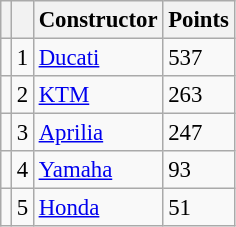<table class="wikitable" style="font-size: 95%;">
<tr>
<th></th>
<th></th>
<th>Constructor</th>
<th>Points</th>
</tr>
<tr>
<td></td>
<td align=center>1</td>
<td> <a href='#'>Ducati</a></td>
<td align=left>537</td>
</tr>
<tr>
<td></td>
<td align=center>2</td>
<td> <a href='#'>KTM</a></td>
<td align=left>263</td>
</tr>
<tr>
<td></td>
<td align=center>3</td>
<td> <a href='#'>Aprilia</a></td>
<td align=left>247</td>
</tr>
<tr>
<td></td>
<td align=center>4</td>
<td> <a href='#'>Yamaha</a></td>
<td align=left>93</td>
</tr>
<tr>
<td></td>
<td align=center>5</td>
<td> <a href='#'>Honda</a></td>
<td align=left>51</td>
</tr>
</table>
